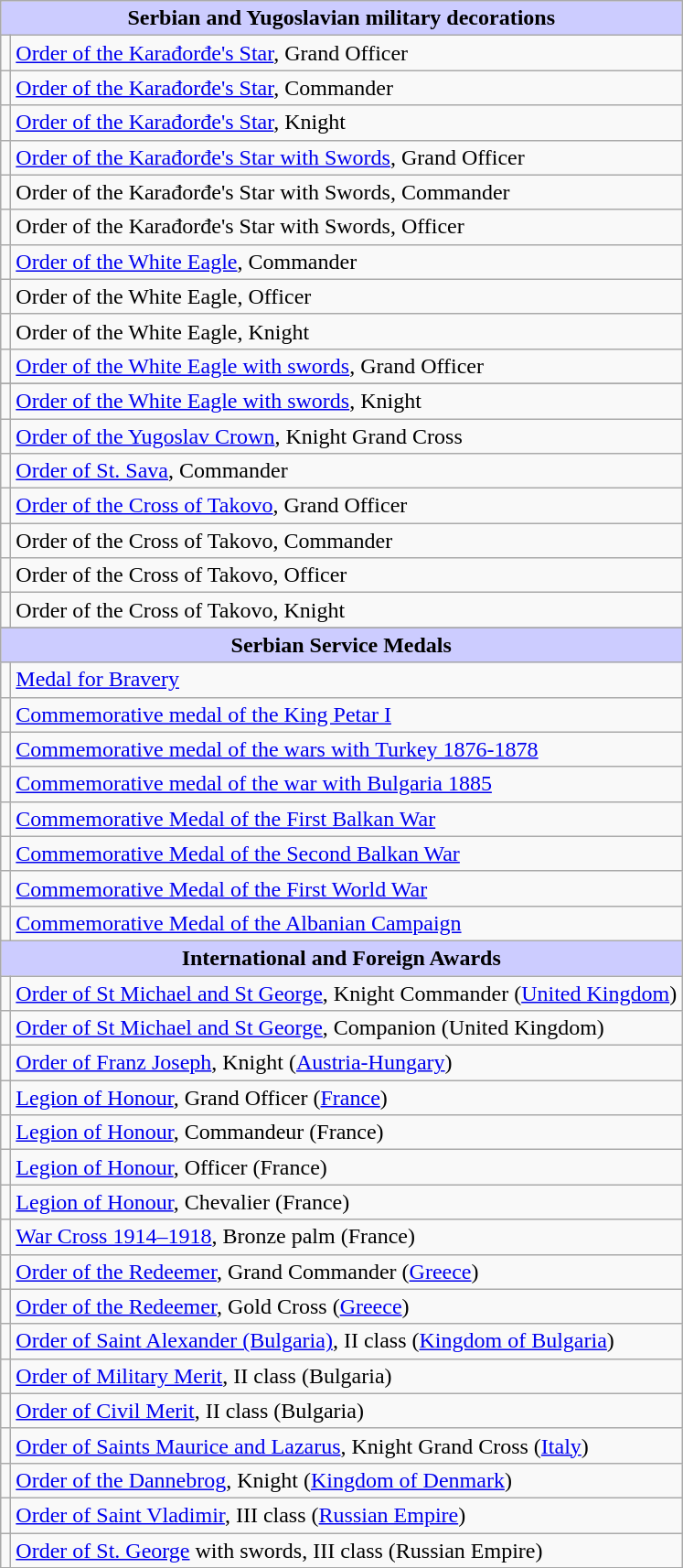<table class="wikitable">
<tr style="background:#ccf; text-align:center;">
<td colspan=2><strong>Serbian and Yugoslavian military decorations</strong></td>
</tr>
<tr>
<td></td>
<td><a href='#'>Order of the Karađorđe's Star</a>, Grand Officer</td>
</tr>
<tr>
<td></td>
<td><a href='#'>Order of the Karađorđe's Star</a>, Commander</td>
</tr>
<tr>
<td></td>
<td><a href='#'>Order of the Karađorđe's Star</a>, Knight</td>
</tr>
<tr>
<td></td>
<td><a href='#'>Order of the Karađorđe's Star with Swords</a>, Grand Officer</td>
</tr>
<tr>
<td></td>
<td>Order of the Karađorđe's Star with Swords, Commander</td>
</tr>
<tr>
<td></td>
<td>Order of the Karađorđe's Star with Swords, Officer</td>
</tr>
<tr>
<td></td>
<td><a href='#'>Order of the White Eagle</a>, Commander</td>
</tr>
<tr>
<td></td>
<td>Order of the White Eagle, Officer</td>
</tr>
<tr>
<td></td>
<td>Order of the White Eagle, Knight</td>
</tr>
<tr>
<td></td>
<td><a href='#'>Order of the White Eagle with swords</a>, Grand Officer</td>
</tr>
<tr>
</tr>
<tr>
<td></td>
<td><a href='#'>Order of the White Eagle with swords</a>, Knight</td>
</tr>
<tr>
<td></td>
<td><a href='#'>Order of the Yugoslav Crown</a>, Knight Grand Cross</td>
</tr>
<tr>
<td></td>
<td><a href='#'>Order of St. Sava</a>, Commander</td>
</tr>
<tr>
<td></td>
<td><a href='#'>Order of the Cross of Takovo</a>, Grand Officer</td>
</tr>
<tr>
<td></td>
<td>Order of the Cross of Takovo, Commander</td>
</tr>
<tr>
<td></td>
<td>Order of the Cross of Takovo, Officer</td>
</tr>
<tr>
<td></td>
<td>Order of the Cross of Takovo, Knight</td>
</tr>
<tr>
</tr>
<tr style="background:#ccf; text-align:center;">
<td colspan=2><strong>Serbian Service Medals</strong></td>
</tr>
<tr>
<td></td>
<td><a href='#'>Medal for Bravery</a></td>
</tr>
<tr>
<td></td>
<td><a href='#'>Commemorative medal of the King Petar I</a></td>
</tr>
<tr>
<td></td>
<td><a href='#'>Commemorative medal of the wars with Turkey 1876-1878</a></td>
</tr>
<tr>
<td></td>
<td><a href='#'>Commemorative medal of the war with Bulgaria 1885</a></td>
</tr>
<tr>
<td></td>
<td><a href='#'>Commemorative Medal of the First Balkan War</a></td>
</tr>
<tr>
<td></td>
<td><a href='#'>Commemorative Medal of the Second Balkan War</a></td>
</tr>
<tr>
<td></td>
<td><a href='#'>Commemorative Medal of the First World War</a></td>
</tr>
<tr>
<td></td>
<td><a href='#'>Commemorative Medal of the Albanian Campaign</a></td>
</tr>
<tr style="background:#ccf; text-align:center;">
<td colspan=2><strong>International and Foreign Awards</strong></td>
</tr>
<tr>
<td></td>
<td><a href='#'>Order of St Michael and St George</a>, Knight Commander (<a href='#'>United Kingdom</a>)</td>
</tr>
<tr>
<td></td>
<td><a href='#'>Order of St Michael and St George</a>, Companion (United Kingdom)</td>
</tr>
<tr>
<td></td>
<td><a href='#'>Order of Franz Joseph</a>, Knight (<a href='#'>Austria-Hungary</a>)</td>
</tr>
<tr>
<td></td>
<td><a href='#'>Legion of Honour</a>, Grand Officer (<a href='#'>France</a>)</td>
</tr>
<tr>
<td></td>
<td><a href='#'>Legion of Honour</a>, Commandeur (France)</td>
</tr>
<tr>
<td></td>
<td><a href='#'>Legion of Honour</a>, Officer (France)</td>
</tr>
<tr>
<td></td>
<td><a href='#'>Legion of Honour</a>, Chevalier (France)</td>
</tr>
<tr>
<td></td>
<td><a href='#'>War Cross 1914–1918</a>, Bronze palm (France)</td>
</tr>
<tr>
<td></td>
<td><a href='#'>Order of the Redeemer</a>, Grand Commander (<a href='#'>Greece</a>)</td>
</tr>
<tr>
<td></td>
<td><a href='#'>Order of the Redeemer</a>, Gold Cross  (<a href='#'>Greece</a>)</td>
</tr>
<tr>
<td></td>
<td><a href='#'>Order of Saint Alexander (Bulgaria)</a>, II class (<a href='#'>Kingdom of Bulgaria</a>)</td>
</tr>
<tr>
<td></td>
<td><a href='#'>Order of Military Merit</a>, II class (Bulgaria)</td>
</tr>
<tr>
<td></td>
<td><a href='#'>Order of Civil Merit</a>, II class (Bulgaria)</td>
</tr>
<tr>
<td></td>
<td><a href='#'>Order of Saints Maurice and Lazarus</a>, Knight Grand Cross (<a href='#'>Italy</a>)</td>
</tr>
<tr>
<td></td>
<td><a href='#'>Order of the Dannebrog</a>, Knight (<a href='#'>Kingdom of Denmark</a>)</td>
</tr>
<tr>
<td></td>
<td><a href='#'>Order of Saint Vladimir</a>, III class (<a href='#'>Russian Empire</a>)</td>
</tr>
<tr>
<td></td>
<td><a href='#'>Order of St. George</a> with swords, III class (Russian Empire)</td>
</tr>
<tr>
</tr>
</table>
